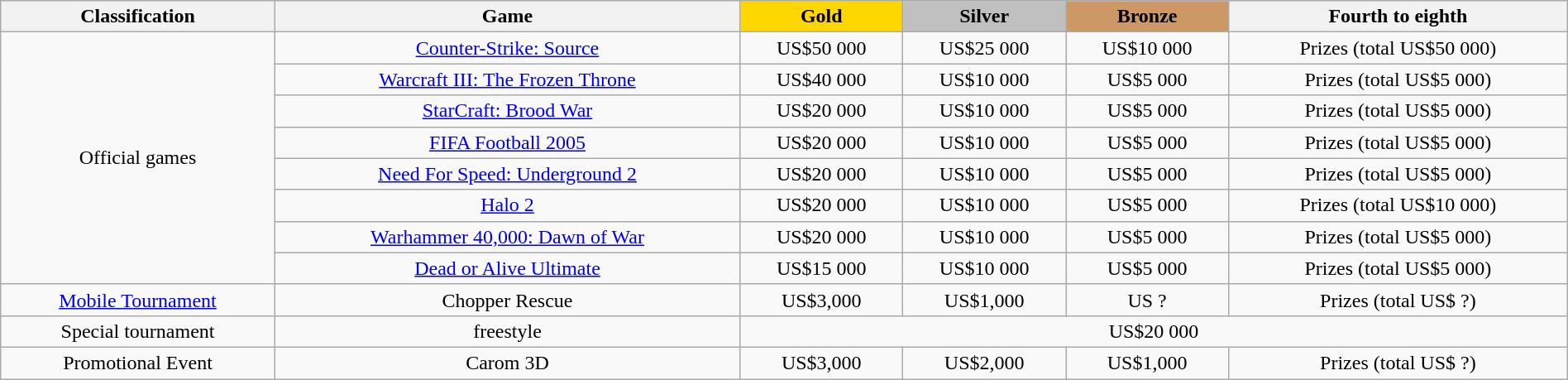<table class="wikitable" style="width:100%; text-align:center">
<tr bgcolor="#efefef">
<th>Classification</th>
<th>Game</th>
<th style="background: gold">Gold</th>
<th style="background: silver">Silver</th>
<th style="background: #CC9966">Bronze</th>
<th>Fourth to eighth</th>
</tr>
<tr>
<td rowspan=8>Official games</td>
<td><a href='#'>Counter-Strike: Source</a></td>
<td>US$50 000</td>
<td>US$25 000</td>
<td>US$10 000</td>
<td>Prizes (total US$50 000)</td>
</tr>
<tr>
<td><a href='#'>Warcraft III: The Frozen Throne</a></td>
<td>US$40 000</td>
<td>US$10 000</td>
<td>US$5 000</td>
<td>Prizes (total US$5 000)</td>
</tr>
<tr>
<td><a href='#'>StarCraft: Brood War</a></td>
<td>US$20 000</td>
<td>US$10 000</td>
<td>US$5 000</td>
<td>Prizes (total US$5 000)</td>
</tr>
<tr>
<td><a href='#'>FIFA Football 2005</a></td>
<td>US$20 000</td>
<td>US$10 000</td>
<td>US$5 000</td>
<td>Prizes (total US$5 000)</td>
</tr>
<tr>
<td><a href='#'>Need For Speed: Underground 2</a></td>
<td>US$20 000</td>
<td>US$10 000</td>
<td>US$5 000</td>
<td>Prizes (total US$5 000)</td>
</tr>
<tr>
<td><a href='#'>Halo 2</a></td>
<td>US$20 000</td>
<td>US$10 000</td>
<td>US$5 000</td>
<td>Prizes (total US$10 000)</td>
</tr>
<tr>
<td><a href='#'>Warhammer 40,000: Dawn of War</a></td>
<td>US$20 000</td>
<td>US$10 000</td>
<td>US$5 000</td>
<td>Prizes (total US$5 000)</td>
</tr>
<tr>
<td><a href='#'>Dead or Alive Ultimate</a></td>
<td>US$15 000</td>
<td>US$10 000</td>
<td>US$5 000</td>
<td>Prizes (total US$5 000)</td>
</tr>
<tr>
<td><a href='#'>Mobile Tournament</a></td>
<td>Chopper Rescue</td>
<td>US$3,000</td>
<td>US$1,000</td>
<td>US ?</td>
<td>Prizes (total US$ ?)</td>
</tr>
<tr>
<td>Special tournament</td>
<td>freestyle</td>
<td colspan=4>US$20 000</td>
</tr>
<tr>
<td>Promotional Event</td>
<td>Carom 3D</td>
<td>US$3,000</td>
<td>US$2,000</td>
<td>US$1,000</td>
<td>Prizes (total US$ ?)</td>
</tr>
</table>
